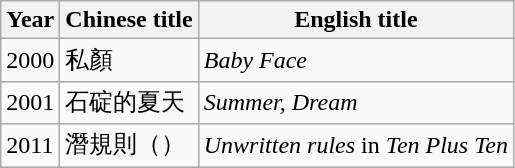<table class="wikitable">
<tr>
<th>Year</th>
<th>Chinese title</th>
<th>English title</th>
</tr>
<tr>
<td>2000</td>
<td>私顏</td>
<td><em>Baby Face</em></td>
</tr>
<tr>
<td>2001</td>
<td>石碇的夏天</td>
<td><em>Summer, Dream</em></td>
</tr>
<tr>
<td>2011</td>
<td>潛規則（）</td>
<td><em>Unwritten rules</em> in <em>Ten Plus Ten</em></td>
</tr>
</table>
